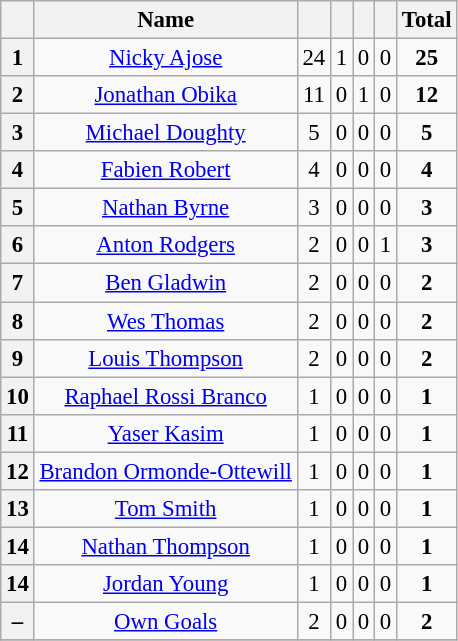<table class="wikitable sortable" style="font-size: 95%; text-align: center;">
<tr>
<th width=15></th>
<th>Name</th>
<th></th>
<th></th>
<th></th>
<th></th>
<th>Total</th>
</tr>
<tr>
<th>1</th>
<td><a href='#'>Nicky Ajose</a></td>
<td>24</td>
<td>1</td>
<td>0</td>
<td>0</td>
<td><strong>25</strong></td>
</tr>
<tr>
<th>2</th>
<td><a href='#'>Jonathan Obika</a></td>
<td>11</td>
<td>0</td>
<td>1</td>
<td>0</td>
<td><strong>12</strong></td>
</tr>
<tr>
<th>3</th>
<td><a href='#'>Michael Doughty</a></td>
<td>5</td>
<td>0</td>
<td>0</td>
<td>0</td>
<td><strong>5</strong></td>
</tr>
<tr>
<th>4</th>
<td><a href='#'>Fabien Robert</a></td>
<td>4</td>
<td>0</td>
<td>0</td>
<td>0</td>
<td><strong>4</strong></td>
</tr>
<tr>
<th>5</th>
<td><a href='#'>Nathan Byrne</a></td>
<td>3</td>
<td>0</td>
<td>0</td>
<td>0</td>
<td><strong>3</strong></td>
</tr>
<tr>
<th>6</th>
<td><a href='#'>Anton Rodgers</a></td>
<td>2</td>
<td>0</td>
<td>0</td>
<td>1</td>
<td><strong>3</strong></td>
</tr>
<tr>
<th>7</th>
<td><a href='#'>Ben Gladwin</a></td>
<td>2</td>
<td>0</td>
<td>0</td>
<td>0</td>
<td><strong>2</strong></td>
</tr>
<tr>
<th>8</th>
<td><a href='#'>Wes Thomas</a></td>
<td>2</td>
<td>0</td>
<td>0</td>
<td>0</td>
<td><strong>2</strong></td>
</tr>
<tr>
<th>9</th>
<td><a href='#'>Louis Thompson</a></td>
<td>2</td>
<td>0</td>
<td>0</td>
<td>0</td>
<td><strong>2</strong></td>
</tr>
<tr>
<th>10</th>
<td><a href='#'>Raphael Rossi Branco</a></td>
<td>1</td>
<td>0</td>
<td>0</td>
<td>0</td>
<td><strong>1</strong></td>
</tr>
<tr>
<th>11</th>
<td><a href='#'>Yaser Kasim</a></td>
<td>1</td>
<td>0</td>
<td>0</td>
<td>0</td>
<td><strong>1</strong></td>
</tr>
<tr>
<th>12</th>
<td><a href='#'>Brandon Ormonde-Ottewill</a></td>
<td>1</td>
<td>0</td>
<td>0</td>
<td>0</td>
<td><strong>1</strong></td>
</tr>
<tr>
<th>13</th>
<td><a href='#'>Tom Smith</a></td>
<td>1</td>
<td>0</td>
<td>0</td>
<td>0</td>
<td><strong>1</strong></td>
</tr>
<tr>
<th>14</th>
<td><a href='#'>Nathan Thompson</a></td>
<td>1</td>
<td>0</td>
<td>0</td>
<td>0</td>
<td><strong>1</strong></td>
</tr>
<tr>
<th>14</th>
<td><a href='#'>Jordan Young</a></td>
<td>1</td>
<td>0</td>
<td>0</td>
<td>0</td>
<td><strong>1</strong></td>
</tr>
<tr>
<th>–</th>
<td><a href='#'>Own Goals</a></td>
<td>2</td>
<td>0</td>
<td>0</td>
<td>0</td>
<td><strong>2</strong></td>
</tr>
<tr>
</tr>
</table>
